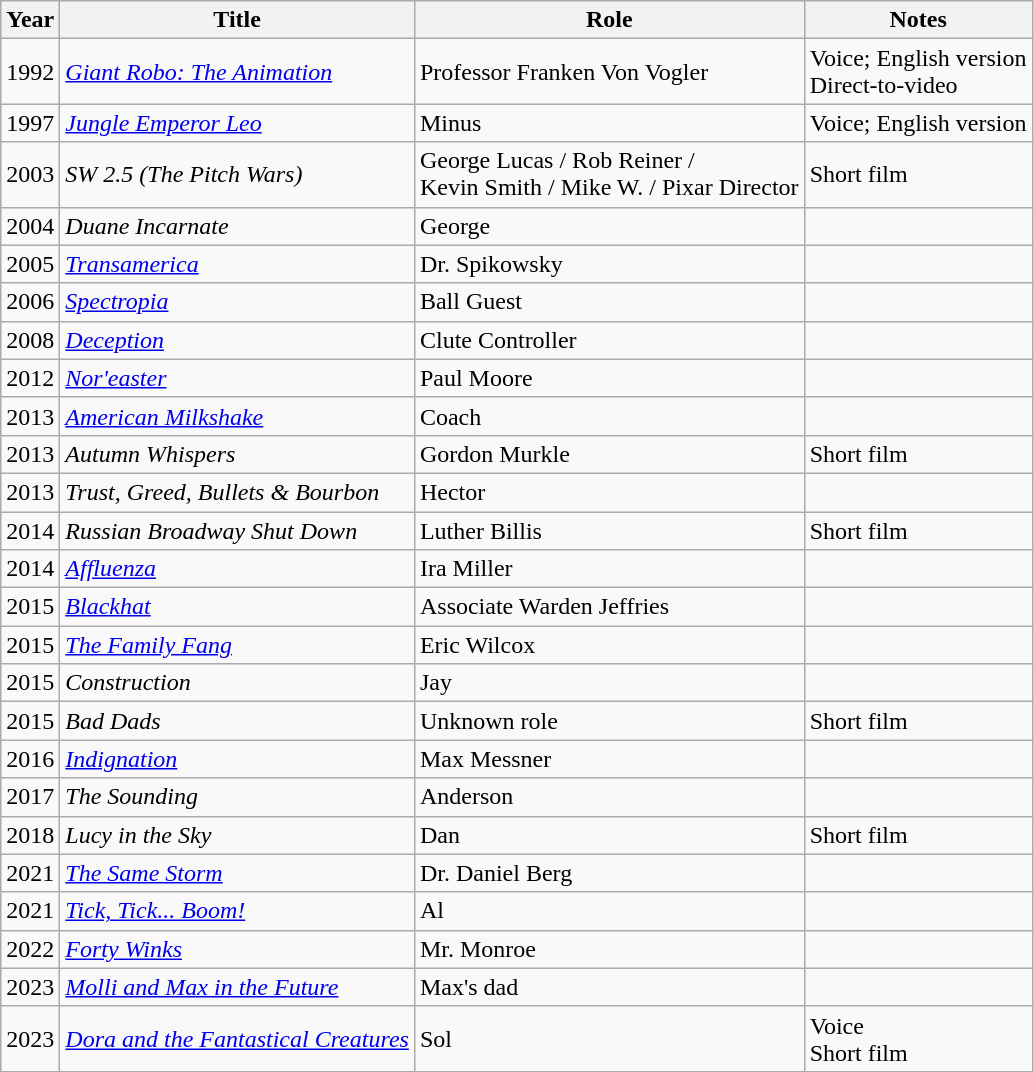<table class="wikitable">
<tr>
<th>Year</th>
<th>Title</th>
<th>Role</th>
<th>Notes</th>
</tr>
<tr>
<td>1992</td>
<td><em><a href='#'>Giant Robo: The Animation</a></em></td>
<td>Professor Franken Von Vogler</td>
<td>Voice; English version<br>Direct-to-video</td>
</tr>
<tr>
<td>1997</td>
<td><em><a href='#'>Jungle Emperor Leo</a></em></td>
<td>Minus</td>
<td>Voice; English version</td>
</tr>
<tr>
<td>2003</td>
<td><em>SW 2.5 (The Pitch Wars)</em></td>
<td>George Lucas / Rob Reiner / <br> Kevin Smith / Mike W. / Pixar Director</td>
<td>Short film</td>
</tr>
<tr>
<td>2004</td>
<td><em>Duane Incarnate</em></td>
<td>George</td>
<td></td>
</tr>
<tr>
<td>2005</td>
<td><em><a href='#'>Transamerica</a></em></td>
<td>Dr. Spikowsky</td>
<td></td>
</tr>
<tr>
<td>2006</td>
<td><em><a href='#'>Spectropia</a></em></td>
<td>Ball Guest</td>
<td></td>
</tr>
<tr>
<td>2008</td>
<td><em><a href='#'>Deception</a></em></td>
<td>Clute Controller</td>
<td></td>
</tr>
<tr>
<td>2012</td>
<td><em><a href='#'>Nor'easter</a></em></td>
<td>Paul Moore</td>
<td></td>
</tr>
<tr>
<td>2013</td>
<td><em><a href='#'>American Milkshake</a></em></td>
<td>Coach</td>
<td></td>
</tr>
<tr>
<td>2013</td>
<td><em>Autumn Whispers</em></td>
<td>Gordon Murkle</td>
<td>Short film</td>
</tr>
<tr>
<td>2013</td>
<td><em>Trust, Greed, Bullets & Bourbon</em></td>
<td>Hector</td>
<td></td>
</tr>
<tr>
<td>2014</td>
<td><em>Russian Broadway Shut Down</em></td>
<td>Luther Billis</td>
<td>Short film</td>
</tr>
<tr>
<td>2014</td>
<td><em><a href='#'>Affluenza</a></em></td>
<td>Ira Miller</td>
<td></td>
</tr>
<tr>
<td>2015</td>
<td><em><a href='#'>Blackhat</a></em></td>
<td>Associate Warden Jeffries</td>
<td></td>
</tr>
<tr>
<td>2015</td>
<td><em><a href='#'>The Family Fang</a></em></td>
<td>Eric Wilcox</td>
<td></td>
</tr>
<tr>
<td>2015</td>
<td><em>Construction</em></td>
<td>Jay</td>
<td></td>
</tr>
<tr>
<td>2015</td>
<td><em>Bad Dads</em></td>
<td>Unknown role</td>
<td>Short film</td>
</tr>
<tr>
<td>2016</td>
<td><em><a href='#'>Indignation</a></em></td>
<td>Max Messner</td>
<td></td>
</tr>
<tr>
<td>2017</td>
<td><em>The Sounding</em></td>
<td>Anderson</td>
<td></td>
</tr>
<tr>
<td>2018</td>
<td><em>Lucy in the Sky</em></td>
<td>Dan</td>
<td>Short film</td>
</tr>
<tr>
<td>2021</td>
<td><em><a href='#'>The Same Storm</a></em></td>
<td>Dr. Daniel Berg</td>
<td></td>
</tr>
<tr>
<td>2021</td>
<td><em><a href='#'>Tick, Tick... Boom!</a></em></td>
<td>Al</td>
<td></td>
</tr>
<tr>
<td>2022</td>
<td><em><a href='#'>Forty Winks</a></em></td>
<td>Mr. Monroe</td>
<td></td>
</tr>
<tr>
<td>2023</td>
<td><em><a href='#'>Molli and Max in the Future</a></em></td>
<td>Max's dad</td>
<td></td>
</tr>
<tr>
<td>2023</td>
<td><em><a href='#'>Dora and the Fantastical Creatures</a></em></td>
<td>Sol</td>
<td>Voice<br>Short film</td>
</tr>
</table>
